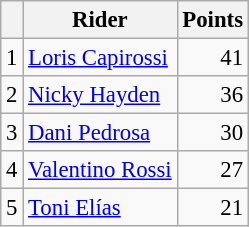<table class="wikitable" style="font-size: 95%;">
<tr>
<th></th>
<th>Rider</th>
<th>Points</th>
</tr>
<tr>
<td align=center>1</td>
<td> <a href='#'>Loris Capirossi</a></td>
<td align=right>41</td>
</tr>
<tr>
<td align=center>2</td>
<td> <a href='#'>Nicky Hayden</a></td>
<td align=right>36</td>
</tr>
<tr>
<td align=center>3</td>
<td> <a href='#'>Dani Pedrosa</a></td>
<td align=right>30</td>
</tr>
<tr>
<td align=center>4</td>
<td> <a href='#'>Valentino Rossi</a></td>
<td align=right>27</td>
</tr>
<tr>
<td align=center>5</td>
<td> <a href='#'>Toni Elías</a></td>
<td align=right>21</td>
</tr>
</table>
